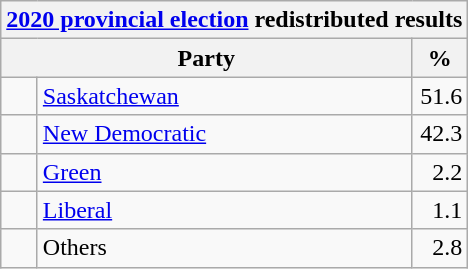<table class="wikitable">
<tr>
<th colspan="4"><a href='#'>2020 provincial election</a> redistributed results</th>
</tr>
<tr>
<th bgcolor="#DDDDFF" width="130px" colspan="2">Party</th>
<th bgcolor="#DDDDFF" width="30px">%</th>
</tr>
<tr>
<td> </td>
<td><a href='#'>Saskatchewan</a></td>
<td align=right>51.6</td>
</tr>
<tr>
<td> </td>
<td><a href='#'>New Democratic</a></td>
<td align=right>42.3</td>
</tr>
<tr>
<td> </td>
<td><a href='#'>Green</a></td>
<td align=right>2.2</td>
</tr>
<tr>
<td> </td>
<td><a href='#'>Liberal</a></td>
<td align=right>1.1</td>
</tr>
<tr>
<td> </td>
<td>Others</td>
<td align=right>2.8</td>
</tr>
</table>
